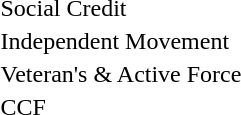<table style="margin-top:1em">
<tr>
<td width=20 > </td>
<td>Social Credit</td>
</tr>
<tr>
<td> </td>
<td>Independent Movement</td>
</tr>
<tr>
<td></td>
<td>Veteran's & Active Force</td>
</tr>
<tr>
<td> </td>
<td>CCF</td>
</tr>
<tr>
</tr>
</table>
